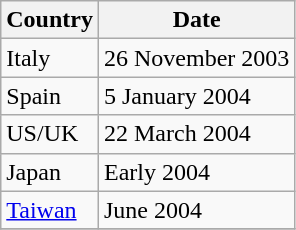<table class="wikitable">
<tr>
<th>Country</th>
<th>Date</th>
</tr>
<tr>
<td>Italy</td>
<td>26 November 2003</td>
</tr>
<tr>
<td>Spain</td>
<td>5 January 2004</td>
</tr>
<tr>
<td>US/UK</td>
<td>22 March 2004</td>
</tr>
<tr>
<td>Japan</td>
<td>Early 2004</td>
</tr>
<tr>
<td><a href='#'>Taiwan</a></td>
<td>June 2004</td>
</tr>
<tr>
</tr>
</table>
